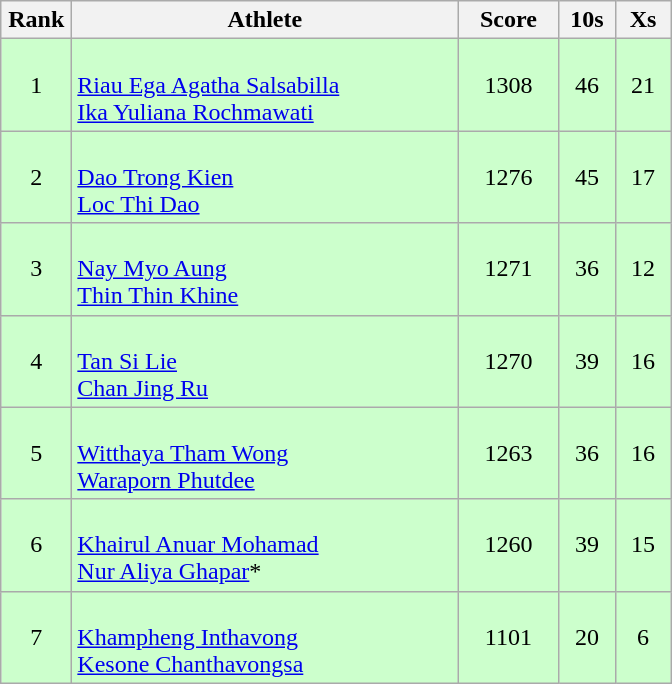<table class=wikitable style="text-align:center">
<tr>
<th width=40>Rank</th>
<th width=250>Athlete</th>
<th width=60>Score</th>
<th width=30>10s</th>
<th width=30>Xs</th>
</tr>
<tr bgcolor="ccffcc">
<td>1</td>
<td align=left><br><a href='#'>Riau Ega Agatha Salsabilla</a><br><a href='#'>Ika Yuliana Rochmawati</a></td>
<td>1308</td>
<td>46</td>
<td>21</td>
</tr>
<tr bgcolor="ccffcc">
<td>2</td>
<td align=left><br><a href='#'>Dao Trong Kien</a><br><a href='#'>Loc Thi Dao</a></td>
<td>1276</td>
<td>45</td>
<td>17</td>
</tr>
<tr bgcolor="ccffcc">
<td>3</td>
<td align=left><br><a href='#'>Nay Myo Aung</a><br><a href='#'>Thin Thin Khine</a></td>
<td>1271</td>
<td>36</td>
<td>12</td>
</tr>
<tr bgcolor="ccffcc">
<td>4</td>
<td align=left><br><a href='#'>Tan Si Lie</a><br><a href='#'>Chan Jing Ru</a></td>
<td>1270</td>
<td>39</td>
<td>16</td>
</tr>
<tr bgcolor="ccffcc">
<td>5</td>
<td align=left><br><a href='#'>Witthaya Tham Wong</a><br><a href='#'>Waraporn Phutdee</a></td>
<td>1263</td>
<td>36</td>
<td>16</td>
</tr>
<tr bgcolor="ccffcc">
<td>6</td>
<td align=left><br><a href='#'>Khairul Anuar Mohamad</a><br><a href='#'>Nur Aliya Ghapar</a>*</td>
<td>1260</td>
<td>39</td>
<td>15</td>
</tr>
<tr bgcolor="ccffcc">
<td>7</td>
<td align=left><br><a href='#'>Khampheng Inthavong</a><br><a href='#'>Kesone Chanthavongsa</a></td>
<td>1101</td>
<td>20</td>
<td>6</td>
</tr>
</table>
